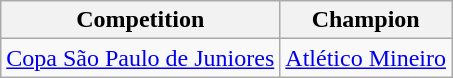<table class="wikitable">
<tr>
<th>Competition</th>
<th>Champion</th>
</tr>
<tr>
<td><a href='#'>Copa São Paulo de Juniores</a></td>
<td><a href='#'>Atlético Mineiro</a></td>
</tr>
</table>
